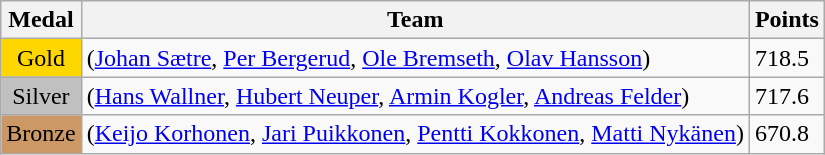<table class="wikitable">
<tr>
<th>Medal</th>
<th>Team</th>
<th>Points</th>
</tr>
<tr>
<td style="text-align:center;background-color:gold;">Gold</td>
<td> (<a href='#'>Johan Sætre</a>, <a href='#'>Per Bergerud</a>, <a href='#'>Ole Bremseth</a>, <a href='#'>Olav Hansson</a>)</td>
<td>718.5</td>
</tr>
<tr>
<td style="text-align:center;background-color:silver;">Silver</td>
<td> (<a href='#'>Hans Wallner</a>, <a href='#'>Hubert Neuper</a>, <a href='#'>Armin Kogler</a>, <a href='#'>Andreas Felder</a>)</td>
<td>717.6</td>
</tr>
<tr>
<td style="text-align:center;background-color:#CC9966;">Bronze</td>
<td> (<a href='#'>Keijo Korhonen</a>, <a href='#'>Jari Puikkonen</a>, <a href='#'>Pentti Kokkonen</a>, <a href='#'>Matti Nykänen</a>)</td>
<td>670.8</td>
</tr>
</table>
